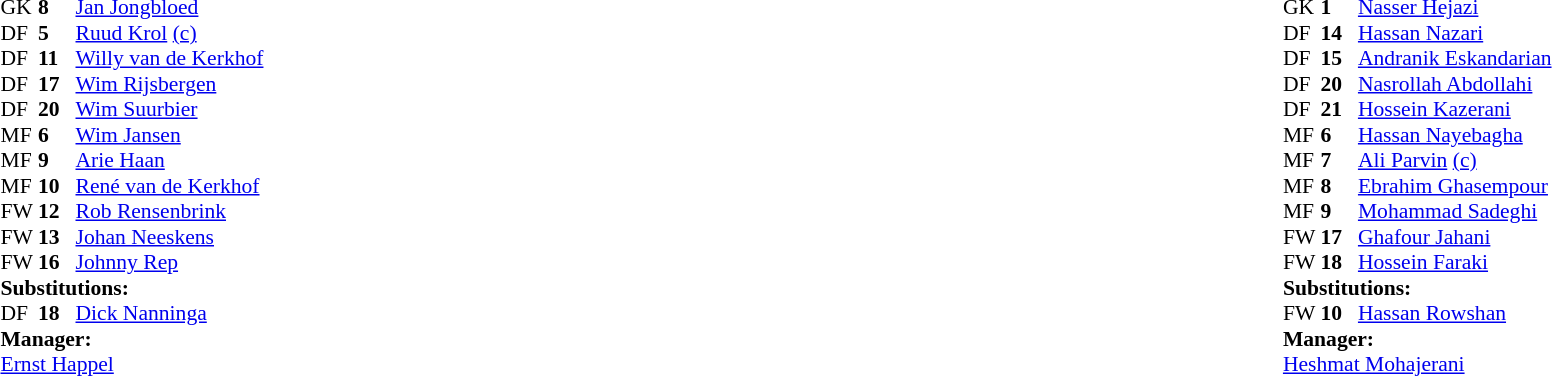<table width="100%">
<tr>
<td valign="top" width="50%"><br><table style="font-size: 90%" cellspacing="0" cellpadding="0">
<tr>
<th width="25"></th>
<th width="25"></th>
</tr>
<tr>
<td>GK</td>
<td><strong>8</strong></td>
<td><a href='#'>Jan Jongbloed</a></td>
</tr>
<tr>
<td>DF</td>
<td><strong>5</strong></td>
<td><a href='#'>Ruud Krol</a> <a href='#'>(c)</a></td>
</tr>
<tr>
<td>DF</td>
<td><strong>11</strong></td>
<td><a href='#'>Willy van de Kerkhof</a></td>
</tr>
<tr>
<td>DF</td>
<td><strong>17</strong></td>
<td><a href='#'>Wim Rijsbergen</a></td>
</tr>
<tr>
<td>DF</td>
<td><strong>20</strong></td>
<td><a href='#'>Wim Suurbier</a></td>
</tr>
<tr>
<td>MF</td>
<td><strong>6</strong></td>
<td><a href='#'>Wim Jansen</a></td>
</tr>
<tr>
<td>MF</td>
<td><strong>9</strong></td>
<td><a href='#'>Arie Haan</a></td>
</tr>
<tr>
<td>MF</td>
<td><strong>10</strong></td>
<td><a href='#'>René van de Kerkhof</a></td>
<td></td>
<td></td>
</tr>
<tr>
<td>FW</td>
<td><strong>12</strong></td>
<td><a href='#'>Rob Rensenbrink</a></td>
</tr>
<tr>
<td>FW</td>
<td><strong>13</strong></td>
<td><a href='#'>Johan Neeskens</a></td>
</tr>
<tr>
<td>FW</td>
<td><strong>16</strong></td>
<td><a href='#'>Johnny Rep</a></td>
</tr>
<tr>
<td colspan=3><strong>Substitutions:</strong></td>
</tr>
<tr>
<td>DF</td>
<td><strong>18</strong></td>
<td><a href='#'>Dick Nanninga</a></td>
<td></td>
<td></td>
</tr>
<tr>
<td colspan=3><strong>Manager:</strong></td>
</tr>
<tr>
<td colspan=3> <a href='#'>Ernst Happel</a></td>
</tr>
</table>
</td>
<td valign="top" width="50%"><br><table style="font-size: 90%" cellspacing="0" cellpadding="0" align="center">
<tr>
<th width=25></th>
<th width=25></th>
</tr>
<tr>
<td>GK</td>
<td><strong>1</strong></td>
<td><a href='#'>Nasser Hejazi</a></td>
</tr>
<tr>
<td>DF</td>
<td><strong>14</strong></td>
<td><a href='#'>Hassan Nazari</a></td>
</tr>
<tr>
<td>DF</td>
<td><strong>15</strong></td>
<td><a href='#'>Andranik Eskandarian</a></td>
<td></td>
</tr>
<tr>
<td>DF</td>
<td><strong>20</strong></td>
<td><a href='#'>Nasrollah Abdollahi</a></td>
</tr>
<tr>
<td>DF</td>
<td><strong>21</strong></td>
<td><a href='#'>Hossein Kazerani</a></td>
</tr>
<tr>
<td>MF</td>
<td><strong>6</strong></td>
<td><a href='#'>Hassan Nayebagha</a></td>
</tr>
<tr>
<td>MF</td>
<td><strong>7</strong></td>
<td><a href='#'>Ali Parvin</a> <a href='#'>(c)</a></td>
</tr>
<tr>
<td>MF</td>
<td><strong>8</strong></td>
<td><a href='#'>Ebrahim Ghasempour</a></td>
</tr>
<tr>
<td>MF</td>
<td><strong>9</strong></td>
<td><a href='#'>Mohammad Sadeghi</a></td>
</tr>
<tr>
<td>FW</td>
<td><strong>17</strong></td>
<td><a href='#'>Ghafour Jahani</a></td>
</tr>
<tr>
<td>FW</td>
<td><strong>18</strong></td>
<td><a href='#'>Hossein Faraki</a></td>
<td></td>
<td></td>
</tr>
<tr>
<td colspan=3><strong>Substitutions:</strong></td>
</tr>
<tr>
<td>FW</td>
<td><strong>10</strong></td>
<td><a href='#'>Hassan Rowshan</a></td>
<td></td>
<td></td>
</tr>
<tr>
<td colspan=3><strong>Manager:</strong></td>
</tr>
<tr>
<td colspan=4><a href='#'>Heshmat Mohajerani</a></td>
</tr>
</table>
</td>
</tr>
</table>
